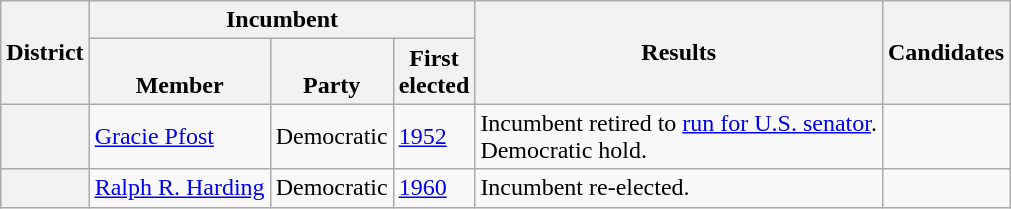<table class="wikitable sortable">
<tr>
<th rowspan=2>District</th>
<th colspan=3>Incumbent</th>
<th rowspan=2>Results</th>
<th rowspan=2 class="unsortable">Candidates</th>
</tr>
<tr valign=bottom>
<th>Member</th>
<th>Party</th>
<th>First<br>elected</th>
</tr>
<tr>
<th></th>
<td><a href='#'>Gracie Pfost</a></td>
<td>Democratic</td>
<td><a href='#'>1952</a></td>
<td>Incumbent retired to <a href='#'>run for U.S. senator</a>.<br>Democratic hold.</td>
<td nowrap></td>
</tr>
<tr>
<th></th>
<td><a href='#'>Ralph R. Harding</a></td>
<td>Democratic</td>
<td><a href='#'>1960</a></td>
<td>Incumbent re-elected.</td>
<td nowrap></td>
</tr>
</table>
